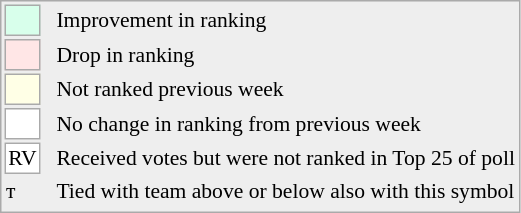<table style="font-size:90%; border:1px solid #aaa; white-space:nowrap; background:#eee;">
<tr>
<td style="background:#d8ffeb; width:20px; border:1px solid #aaa;"> </td>
<td rowspan=6> </td>
<td>Improvement in ranking</td>
</tr>
<tr>
<td style="background:#ffe6e6; width:20px; border:1px solid #aaa;"> </td>
<td>Drop in ranking</td>
</tr>
<tr>
<td style="background:#ffffe6; width:20px; border:1px solid #aaa;"> </td>
<td>Not ranked previous week</td>
</tr>
<tr>
<td style="background:#fff; width:20px; border:1px solid #aaa;"> </td>
<td>No change in ranking from previous week</td>
</tr>
<tr>
<td style="text-align:center; width:20px; border:1px solid #aaa; background:white;">RV</td>
<td>Received votes but were not ranked in Top 25 of poll</td>
</tr>
<tr>
<td>т</td>
<td>Tied with team above or below also with this symbol</td>
</tr>
<tr>
</tr>
</table>
